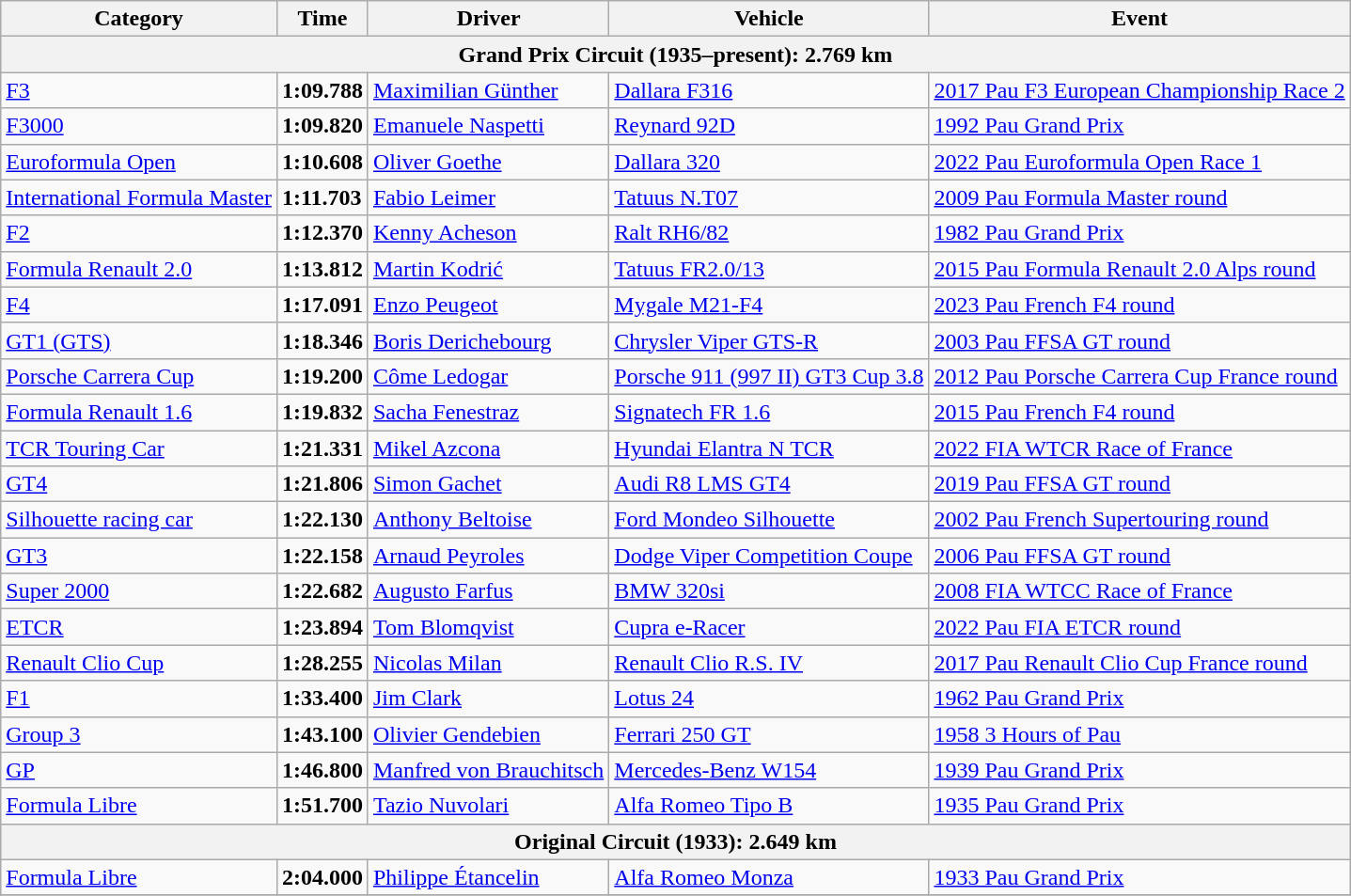<table class="wikitable">
<tr>
<th>Category</th>
<th>Time</th>
<th>Driver</th>
<th>Vehicle</th>
<th>Event</th>
</tr>
<tr>
<th colspan=5>Grand Prix Circuit (1935–present): 2.769 km</th>
</tr>
<tr>
<td><a href='#'>F3</a></td>
<td><strong>1:09.788</strong></td>
<td><a href='#'>Maximilian Günther</a></td>
<td><a href='#'>Dallara F316</a></td>
<td><a href='#'>2017 Pau F3 European Championship Race 2</a></td>
</tr>
<tr>
<td><a href='#'>F3000</a></td>
<td><strong>1:09.820</strong></td>
<td><a href='#'>Emanuele Naspetti</a></td>
<td><a href='#'>Reynard 92D</a></td>
<td><a href='#'>1992 Pau Grand Prix</a></td>
</tr>
<tr>
<td><a href='#'>Euroformula Open</a></td>
<td><strong>1:10.608</strong></td>
<td><a href='#'>Oliver Goethe</a></td>
<td><a href='#'>Dallara 320</a></td>
<td><a href='#'>2022 Pau Euroformula Open Race 1</a></td>
</tr>
<tr>
<td><a href='#'>International Formula Master</a></td>
<td><strong>1:11.703</strong></td>
<td><a href='#'>Fabio Leimer</a></td>
<td><a href='#'>Tatuus N.T07</a></td>
<td><a href='#'>2009 Pau Formula Master round</a></td>
</tr>
<tr>
<td><a href='#'>F2</a></td>
<td><strong>1:12.370</strong></td>
<td><a href='#'>Kenny Acheson</a></td>
<td><a href='#'>Ralt RH6/82</a></td>
<td><a href='#'>1982 Pau Grand Prix</a></td>
</tr>
<tr>
<td><a href='#'>Formula Renault 2.0</a></td>
<td><strong>1:13.812</strong></td>
<td><a href='#'>Martin Kodrić</a></td>
<td><a href='#'>Tatuus FR2.0/13</a></td>
<td><a href='#'>2015 Pau Formula Renault 2.0 Alps round</a></td>
</tr>
<tr>
<td><a href='#'>F4</a></td>
<td><strong>1:17.091</strong></td>
<td><a href='#'>Enzo Peugeot</a></td>
<td><a href='#'>Mygale M21-F4</a></td>
<td><a href='#'>2023 Pau French F4 round</a></td>
</tr>
<tr>
<td><a href='#'>GT1 (GTS)</a></td>
<td><strong>1:18.346</strong></td>
<td><a href='#'>Boris Derichebourg</a></td>
<td><a href='#'>Chrysler Viper GTS-R</a></td>
<td><a href='#'>2003 Pau FFSA GT round</a></td>
</tr>
<tr>
<td><a href='#'>Porsche Carrera Cup</a></td>
<td><strong>1:19.200</strong></td>
<td><a href='#'>Côme Ledogar</a></td>
<td><a href='#'>Porsche 911 (997 II) GT3 Cup 3.8</a></td>
<td><a href='#'>2012 Pau Porsche Carrera Cup France round</a></td>
</tr>
<tr>
<td><a href='#'>Formula Renault 1.6</a></td>
<td><strong>1:19.832</strong></td>
<td><a href='#'>Sacha Fenestraz</a></td>
<td><a href='#'>Signatech FR 1.6</a></td>
<td><a href='#'>2015 Pau French F4 round</a></td>
</tr>
<tr>
<td><a href='#'>TCR Touring Car</a></td>
<td><strong>1:21.331</strong></td>
<td><a href='#'>Mikel Azcona</a></td>
<td><a href='#'>Hyundai Elantra N TCR</a></td>
<td><a href='#'>2022 FIA WTCR Race of France</a></td>
</tr>
<tr>
<td><a href='#'>GT4</a></td>
<td><strong>1:21.806</strong></td>
<td><a href='#'>Simon Gachet</a></td>
<td><a href='#'>Audi R8 LMS GT4</a></td>
<td><a href='#'>2019 Pau FFSA GT round</a></td>
</tr>
<tr>
<td><a href='#'>Silhouette racing car</a></td>
<td><strong>1:22.130</strong></td>
<td><a href='#'>Anthony Beltoise</a></td>
<td><a href='#'>Ford Mondeo Silhouette</a></td>
<td><a href='#'>2002 Pau French Supertouring round</a></td>
</tr>
<tr>
<td><a href='#'>GT3</a></td>
<td><strong>1:22.158</strong></td>
<td><a href='#'>Arnaud Peyroles</a></td>
<td><a href='#'>Dodge Viper Competition Coupe</a></td>
<td><a href='#'>2006 Pau FFSA GT round</a></td>
</tr>
<tr>
<td><a href='#'>Super 2000</a></td>
<td><strong>1:22.682</strong></td>
<td><a href='#'>Augusto Farfus</a></td>
<td><a href='#'>BMW 320si</a></td>
<td><a href='#'>2008 FIA WTCC Race of France</a></td>
</tr>
<tr>
<td><a href='#'>ETCR</a></td>
<td><strong>1:23.894</strong></td>
<td><a href='#'>Tom Blomqvist</a></td>
<td><a href='#'>Cupra e-Racer</a></td>
<td><a href='#'>2022 Pau FIA ETCR round</a></td>
</tr>
<tr>
<td><a href='#'>Renault Clio Cup</a></td>
<td><strong>1:28.255</strong></td>
<td><a href='#'>Nicolas Milan</a></td>
<td><a href='#'>Renault Clio R.S. IV</a></td>
<td><a href='#'>2017 Pau Renault Clio Cup France round</a></td>
</tr>
<tr>
<td><a href='#'>F1</a></td>
<td><strong>1:33.400</strong></td>
<td><a href='#'>Jim Clark</a></td>
<td><a href='#'>Lotus 24</a></td>
<td><a href='#'>1962 Pau Grand Prix</a></td>
</tr>
<tr>
<td><a href='#'>Group 3</a></td>
<td><strong>1:43.100</strong></td>
<td><a href='#'>Olivier Gendebien</a></td>
<td><a href='#'>Ferrari 250 GT</a></td>
<td><a href='#'>1958 3 Hours of Pau</a></td>
</tr>
<tr>
<td><a href='#'>GP</a></td>
<td><strong>1:46.800</strong></td>
<td><a href='#'>Manfred von Brauchitsch</a></td>
<td><a href='#'>Mercedes-Benz W154</a></td>
<td><a href='#'>1939 Pau Grand Prix</a></td>
</tr>
<tr>
<td><a href='#'>Formula Libre</a></td>
<td><strong>1:51.700</strong></td>
<td><a href='#'>Tazio Nuvolari</a></td>
<td><a href='#'>Alfa Romeo Tipo B</a></td>
<td><a href='#'>1935 Pau Grand Prix</a></td>
</tr>
<tr>
<th colspan=5>Original Circuit (1933): 2.649 km</th>
</tr>
<tr>
<td><a href='#'>Formula Libre</a></td>
<td><strong>2:04.000</strong></td>
<td><a href='#'>Philippe Étancelin</a></td>
<td><a href='#'>Alfa Romeo Monza</a></td>
<td><a href='#'>1933 Pau Grand Prix</a></td>
</tr>
<tr>
</tr>
</table>
